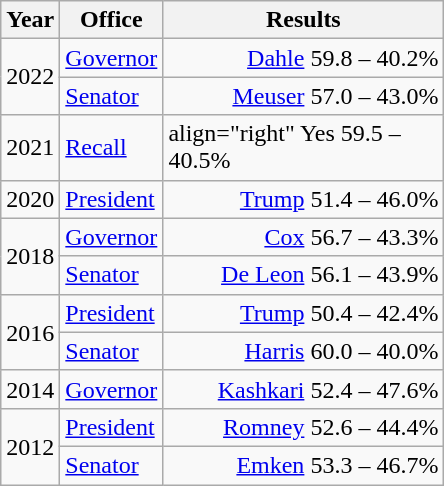<table class=wikitable>
<tr>
<th width="30">Year</th>
<th width="60">Office</th>
<th width="180">Results</th>
</tr>
<tr>
<td rowspan="2">2022</td>
<td><a href='#'>Governor</a></td>
<td align="right" ><a href='#'>Dahle</a> 59.8 – 40.2%</td>
</tr>
<tr>
<td><a href='#'>Senator</a></td>
<td align="right" ><a href='#'>Meuser</a> 57.0 – 43.0%</td>
</tr>
<tr>
<td>2021</td>
<td><a href='#'>Recall</a></td>
<td>align="right"  Yes 59.5 – 40.5%</td>
</tr>
<tr>
<td rowspan="1">2020</td>
<td><a href='#'>President</a></td>
<td align="right" ><a href='#'>Trump</a> 51.4 – 46.0%</td>
</tr>
<tr>
<td rowspan="2">2018</td>
<td><a href='#'>Governor</a></td>
<td align="right" ><a href='#'>Cox</a> 56.7 – 43.3%</td>
</tr>
<tr>
<td><a href='#'>Senator</a></td>
<td align="right" ><a href='#'>De Leon</a> 56.1 – 43.9%</td>
</tr>
<tr>
<td rowspan="2">2016</td>
<td><a href='#'>President</a></td>
<td align="right" ><a href='#'>Trump</a> 50.4 – 42.4%</td>
</tr>
<tr>
<td><a href='#'>Senator</a></td>
<td align="right" ><a href='#'>Harris</a> 60.0 – 40.0%</td>
</tr>
<tr>
<td>2014</td>
<td><a href='#'>Governor</a></td>
<td align="right" ><a href='#'>Kashkari</a> 52.4 – 47.6%</td>
</tr>
<tr>
<td rowspan="2">2012</td>
<td><a href='#'>President</a></td>
<td align="right" ><a href='#'>Romney</a> 52.6 – 44.4%</td>
</tr>
<tr>
<td><a href='#'>Senator</a></td>
<td align="right" ><a href='#'>Emken</a> 53.3 – 46.7%</td>
</tr>
</table>
